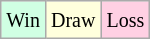<table class="wikitable">
<tr>
<td style="background-color: #d0ffe3;"><small>Win</small></td>
<td style="background-color: #ffffdd;"><small>Draw</small></td>
<td style="background-color: #ffd0e3;"><small>Loss</small></td>
</tr>
</table>
